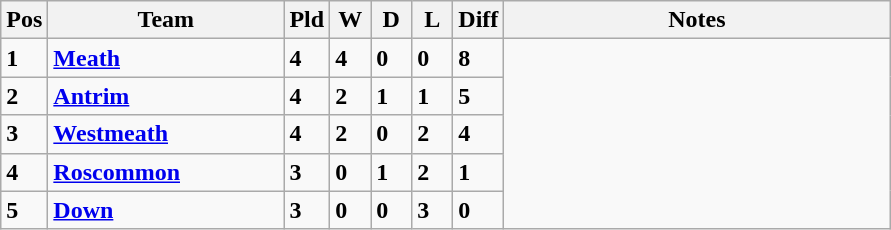<table class="wikitable" style="text-align: centre;">
<tr>
<th width=20>Pos</th>
<th width=150>Team</th>
<th width=20>Pld</th>
<th width=20>W</th>
<th width=20>D</th>
<th width=20>L</th>
<th width=20>Diff</th>
<th width=250>Notes</th>
</tr>
<tr>
<td><strong>1</strong></td>
<td align=left><strong> <a href='#'>Meath</a> </strong></td>
<td><strong>4</strong></td>
<td><strong>4</strong></td>
<td><strong>0</strong></td>
<td><strong>0</strong></td>
<td><strong>8</strong></td>
</tr>
<tr style>
<td><strong>2</strong></td>
<td align=left><strong> <a href='#'>Antrim</a> </strong></td>
<td><strong>4</strong></td>
<td><strong>2</strong></td>
<td><strong>1</strong></td>
<td><strong>1</strong></td>
<td><strong>5</strong></td>
</tr>
<tr>
<td><strong>3</strong></td>
<td align=left><strong> <a href='#'>Westmeath</a> </strong></td>
<td><strong>4</strong></td>
<td><strong>2</strong></td>
<td><strong>0</strong></td>
<td><strong>2</strong></td>
<td><strong>4</strong></td>
</tr>
<tr>
<td><strong>4</strong></td>
<td align=left><strong> <a href='#'>Roscommon</a> </strong></td>
<td><strong>3</strong></td>
<td><strong>0</strong></td>
<td><strong>1</strong></td>
<td><strong>2</strong></td>
<td><strong>1</strong></td>
</tr>
<tr>
<td><strong>5</strong></td>
<td align=left><strong> <a href='#'>Down</a> </strong></td>
<td><strong>3</strong></td>
<td><strong>0</strong></td>
<td><strong>0</strong></td>
<td><strong>3</strong></td>
<td><strong>0</strong></td>
</tr>
</table>
